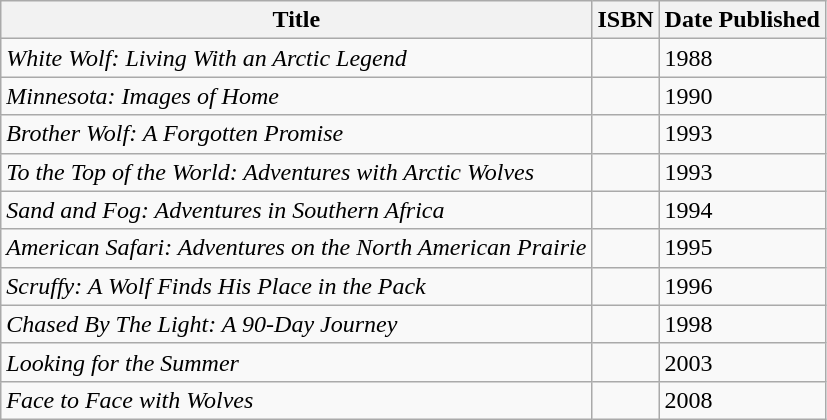<table class="wikitable">
<tr>
<th>Title</th>
<th>ISBN</th>
<th>Date Published</th>
</tr>
<tr>
<td><em>White Wolf: Living With an Arctic Legend</em></td>
<td></td>
<td>1988</td>
</tr>
<tr>
<td><em>Minnesota: Images of Home</em></td>
<td></td>
<td>1990</td>
</tr>
<tr>
<td><em>Brother Wolf: A Forgotten Promise</em></td>
<td></td>
<td>1993</td>
</tr>
<tr>
<td><em>To the Top of the World: Adventures with Arctic Wolves</em></td>
<td></td>
<td>1993</td>
</tr>
<tr>
<td><em>Sand and Fog: Adventures in Southern Africa</em></td>
<td></td>
<td>1994</td>
</tr>
<tr>
<td><em>American Safari: Adventures on the North American Prairie</em></td>
<td></td>
<td>1995</td>
</tr>
<tr>
<td><em>Scruffy: A Wolf Finds His Place in the Pack</em></td>
<td></td>
<td>1996</td>
</tr>
<tr>
<td><em>Chased By The Light: A 90-Day Journey</em></td>
<td></td>
<td>1998</td>
</tr>
<tr>
<td><em>Looking for the Summer</em></td>
<td></td>
<td>2003</td>
</tr>
<tr>
<td><em>Face to Face with Wolves</em></td>
<td></td>
<td>2008</td>
</tr>
</table>
